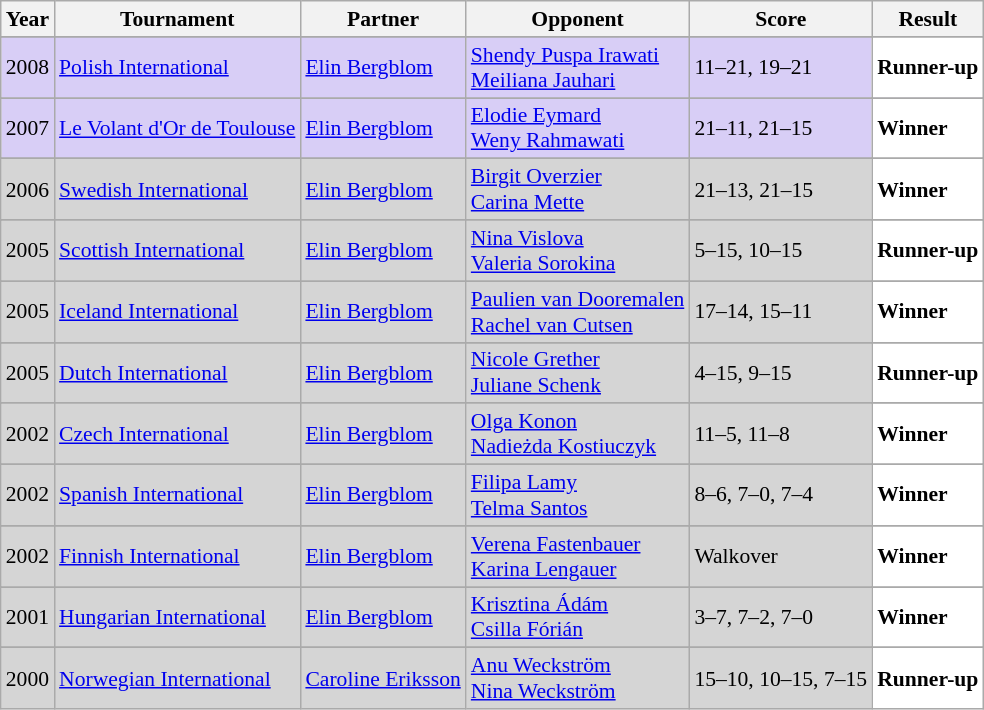<table class="sortable wikitable" style="font-size: 90%;">
<tr>
<th>Year</th>
<th>Tournament</th>
<th>Partner</th>
<th>Opponent</th>
<th>Score</th>
<th>Result</th>
</tr>
<tr>
</tr>
<tr style="background:#D8CEF6">
<td align="center">2008</td>
<td align="left"><a href='#'>Polish International</a></td>
<td align="left"> <a href='#'>Elin Bergblom</a></td>
<td align="left"> <a href='#'>Shendy Puspa Irawati</a><br> <a href='#'>Meiliana Jauhari</a></td>
<td align="left">11–21, 19–21</td>
<td style="text-align:left; background:white"> <strong>Runner-up</strong></td>
</tr>
<tr>
</tr>
<tr style="background:#D8CEF6">
<td align="center">2007</td>
<td align="left"><a href='#'>Le Volant d'Or de Toulouse</a></td>
<td align="left"> <a href='#'>Elin Bergblom</a></td>
<td align="left"> <a href='#'>Elodie Eymard</a><br> <a href='#'>Weny Rahmawati</a></td>
<td align="left">21–11, 21–15</td>
<td style="text-align:left; background:white"> <strong>Winner</strong></td>
</tr>
<tr>
</tr>
<tr style="background:#D5D5D5">
<td align="center">2006</td>
<td align="left"><a href='#'>Swedish International</a></td>
<td align="left"> <a href='#'>Elin Bergblom</a></td>
<td align="left"> <a href='#'>Birgit Overzier</a><br> <a href='#'>Carina Mette</a></td>
<td align="left">21–13, 21–15</td>
<td style="text-align:left; background:white"> <strong>Winner</strong></td>
</tr>
<tr>
</tr>
<tr style="background:#D5D5D5">
<td align="center">2005</td>
<td align="left"><a href='#'>Scottish International</a></td>
<td align="left"> <a href='#'>Elin Bergblom</a></td>
<td align="left"> <a href='#'>Nina Vislova</a><br> <a href='#'>Valeria Sorokina</a></td>
<td align="left">5–15, 10–15</td>
<td style="text-align:left; background:white"> <strong>Runner-up</strong></td>
</tr>
<tr>
</tr>
<tr style="background:#D5D5D5">
<td align="center">2005</td>
<td align="left"><a href='#'>Iceland International</a></td>
<td align="left"> <a href='#'>Elin Bergblom</a></td>
<td align="left"> <a href='#'>Paulien van Dooremalen</a><br> <a href='#'>Rachel van Cutsen</a></td>
<td align="left">17–14, 15–11</td>
<td style="text-align:left; background:white"> <strong>Winner</strong></td>
</tr>
<tr>
</tr>
<tr style="background:#D5D5D5">
<td align="center">2005</td>
<td align="left"><a href='#'>Dutch International</a></td>
<td align="left"> <a href='#'>Elin Bergblom</a></td>
<td align="left"> <a href='#'>Nicole Grether</a><br> <a href='#'>Juliane Schenk</a></td>
<td align="left">4–15, 9–15</td>
<td style="text-align:left; background:white"> <strong>Runner-up</strong></td>
</tr>
<tr>
</tr>
<tr style="background:#D5D5D5">
<td align="center">2002</td>
<td align="left"><a href='#'>Czech International</a></td>
<td align="left"> <a href='#'>Elin Bergblom</a></td>
<td align="left"> <a href='#'>Olga Konon</a><br> <a href='#'>Nadieżda Kostiuczyk</a></td>
<td align="left">11–5, 11–8</td>
<td style="text-align:left; background:white"> <strong>Winner</strong></td>
</tr>
<tr>
</tr>
<tr style="background:#D5D5D5">
<td align="center">2002</td>
<td align="left"><a href='#'>Spanish International</a></td>
<td align="left"> <a href='#'>Elin Bergblom</a></td>
<td align="left"> <a href='#'>Filipa Lamy</a><br> <a href='#'>Telma Santos</a></td>
<td align="left">8–6, 7–0, 7–4</td>
<td style="text-align:left; background:white"> <strong>Winner</strong></td>
</tr>
<tr>
</tr>
<tr style="background:#D5D5D5">
<td align="center">2002</td>
<td align="left"><a href='#'>Finnish International</a></td>
<td align="left"> <a href='#'>Elin Bergblom</a></td>
<td align="left"> <a href='#'>Verena Fastenbauer</a><br> <a href='#'>Karina Lengauer</a></td>
<td align="left">Walkover</td>
<td style="text-align:left; background:white"> <strong>Winner</strong></td>
</tr>
<tr>
</tr>
<tr style="background:#D5D5D5">
<td align="center">2001</td>
<td align="left"><a href='#'>Hungarian International</a></td>
<td align="left"> <a href='#'>Elin Bergblom</a></td>
<td align="left"> <a href='#'>Krisztina Ádám</a><br> <a href='#'>Csilla Fórián</a></td>
<td align="left">3–7, 7–2, 7–0</td>
<td style="text-align:left; background:white"> <strong>Winner</strong></td>
</tr>
<tr>
</tr>
<tr style="background:#D5D5D5">
<td align="center">2000</td>
<td align="left"><a href='#'>Norwegian International</a></td>
<td align="left"> <a href='#'>Caroline Eriksson</a></td>
<td align="left"> <a href='#'>Anu Weckström</a><br> <a href='#'>Nina Weckström</a></td>
<td align="left">15–10, 10–15, 7–15</td>
<td style="text-align:left; background:white"> <strong>Runner-up</strong></td>
</tr>
</table>
